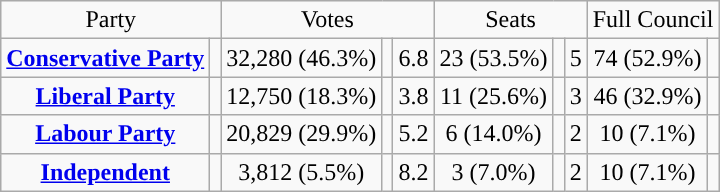<table class=wikitable style="text-align:center;">
<tr>
<td colspan=2>Party</td>
<td colspan=3>Votes</td>
<td colspan=3>Seats</td>
<td colspan=3>Full Council</td>
</tr>
<tr>
<td><strong><a href='#'>Conservative Party</a></strong></td>
<td style="background:"></td>
<td>32,280 (46.3%)</td>
<td></td>
<td> 6.8</td>
<td>23 (53.5%)</td>
<td></td>
<td> 5</td>
<td>74 (52.9%)</td>
<td></td>
</tr>
<tr>
<td><strong><a href='#'>Liberal Party</a></strong></td>
<td style="background:"></td>
<td>12,750 (18.3%)</td>
<td></td>
<td> 3.8</td>
<td>11 (25.6%)</td>
<td></td>
<td> 3</td>
<td>46 (32.9%)</td>
<td></td>
</tr>
<tr>
<td><strong><a href='#'>Labour Party</a></strong></td>
<td style="background:"></td>
<td>20,829 (29.9%)</td>
<td></td>
<td> 5.2</td>
<td>6 (14.0%)</td>
<td></td>
<td> 2</td>
<td>10 (7.1%)</td>
<td></td>
</tr>
<tr>
<td><strong><a href='#'>Independent</a></strong></td>
<td style="background:"></td>
<td>3,812 (5.5%)</td>
<td></td>
<td> 8.2</td>
<td>3 (7.0%)</td>
<td></td>
<td> 2</td>
<td>10 (7.1%)</td>
<td></td>
</tr>
</table>
